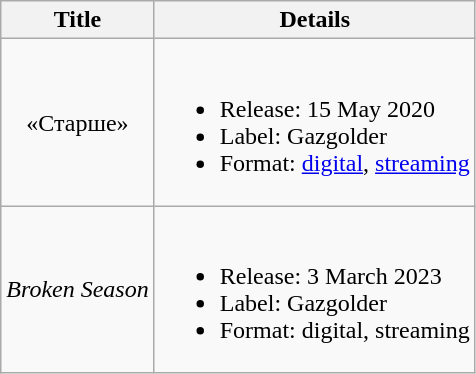<table class="wikitable" style="text-align:center">
<tr>
<th>Title</th>
<th>Details</th>
</tr>
<tr>
<td>«Старше»</td>
<td align="left"><br><ul><li>Release: 15 May 2020</li><li>Label: Gazgolder</li><li>Format: <a href='#'>digital</a>, <a href='#'>streaming</a></li></ul></td>
</tr>
<tr>
<td><em>Broken Season</em></td>
<td align="left"><br><ul><li>Release: 3 March 2023</li><li>Label: Gazgolder</li><li>Format: digital, streaming</li></ul></td>
</tr>
</table>
